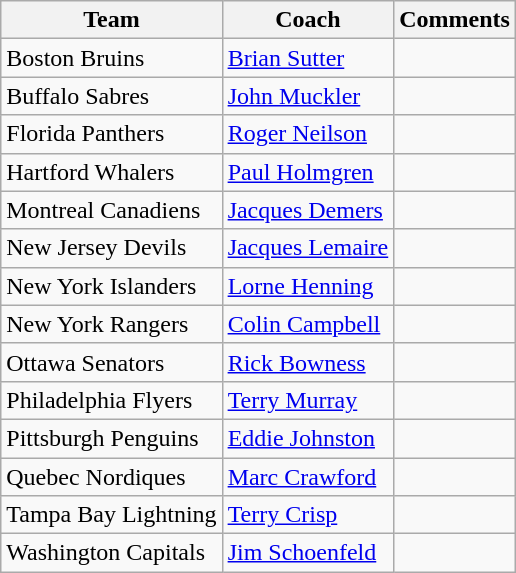<table class="wikitable">
<tr>
<th bgcolor="#DDDDFF">Team</th>
<th bgcolor="#DDDDFF">Coach</th>
<th bgcolor="#DDDDFF">Comments</th>
</tr>
<tr>
<td>Boston Bruins</td>
<td><a href='#'>Brian Sutter</a></td>
<td></td>
</tr>
<tr>
<td>Buffalo Sabres</td>
<td><a href='#'>John Muckler</a></td>
<td></td>
</tr>
<tr>
<td>Florida Panthers</td>
<td><a href='#'>Roger Neilson</a></td>
<td></td>
</tr>
<tr>
<td>Hartford Whalers</td>
<td><a href='#'>Paul Holmgren</a></td>
<td></td>
</tr>
<tr>
<td>Montreal Canadiens</td>
<td><a href='#'>Jacques Demers</a></td>
<td></td>
</tr>
<tr>
<td>New Jersey Devils</td>
<td><a href='#'>Jacques Lemaire</a></td>
<td></td>
</tr>
<tr>
<td>New York Islanders</td>
<td><a href='#'>Lorne Henning</a></td>
<td></td>
</tr>
<tr>
<td>New York Rangers</td>
<td><a href='#'>Colin Campbell</a></td>
<td></td>
</tr>
<tr>
<td>Ottawa Senators</td>
<td><a href='#'>Rick Bowness</a></td>
<td></td>
</tr>
<tr>
<td>Philadelphia Flyers</td>
<td><a href='#'>Terry Murray</a></td>
<td></td>
</tr>
<tr>
<td>Pittsburgh Penguins</td>
<td><a href='#'>Eddie Johnston</a></td>
<td></td>
</tr>
<tr>
<td>Quebec Nordiques</td>
<td><a href='#'>Marc Crawford</a></td>
<td></td>
</tr>
<tr>
<td>Tampa Bay Lightning</td>
<td><a href='#'>Terry Crisp</a></td>
<td></td>
</tr>
<tr>
<td>Washington Capitals</td>
<td><a href='#'>Jim Schoenfeld</a></td>
<td></td>
</tr>
</table>
